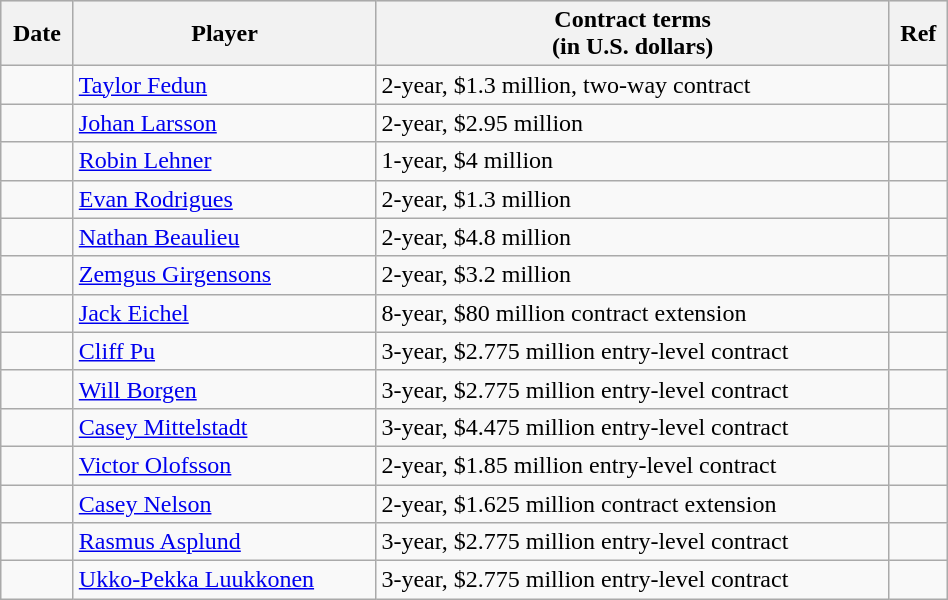<table class="wikitable" style="width:50%;">
<tr style="background:#ddd; text-align:center;">
<th>Date</th>
<th>Player</th>
<th>Contract terms<br>(in U.S. dollars)</th>
<th>Ref</th>
</tr>
<tr>
<td></td>
<td><a href='#'>Taylor Fedun</a></td>
<td>2-year, $1.3 million, two-way contract</td>
<td></td>
</tr>
<tr>
<td></td>
<td><a href='#'>Johan Larsson</a></td>
<td>2-year, $2.95 million</td>
<td></td>
</tr>
<tr>
<td></td>
<td><a href='#'>Robin Lehner</a></td>
<td>1-year, $4 million</td>
<td></td>
</tr>
<tr>
<td></td>
<td><a href='#'>Evan Rodrigues</a></td>
<td>2-year, $1.3 million</td>
<td></td>
</tr>
<tr>
<td></td>
<td><a href='#'>Nathan Beaulieu</a></td>
<td>2-year, $4.8 million</td>
<td></td>
</tr>
<tr>
<td></td>
<td><a href='#'>Zemgus Girgensons</a></td>
<td>2-year, $3.2 million</td>
<td></td>
</tr>
<tr>
<td></td>
<td><a href='#'>Jack Eichel</a></td>
<td>8-year, $80 million contract extension</td>
<td></td>
</tr>
<tr>
<td></td>
<td><a href='#'>Cliff Pu</a></td>
<td>3-year, $2.775 million entry-level contract</td>
<td></td>
</tr>
<tr>
<td></td>
<td><a href='#'>Will Borgen</a></td>
<td>3-year, $2.775 million entry-level contract</td>
<td></td>
</tr>
<tr>
<td></td>
<td><a href='#'>Casey Mittelstadt</a></td>
<td>3-year, $4.475 million entry-level contract</td>
<td></td>
</tr>
<tr>
<td></td>
<td><a href='#'>Victor Olofsson</a></td>
<td>2-year, $1.85 million entry-level contract</td>
<td></td>
</tr>
<tr>
<td></td>
<td><a href='#'>Casey Nelson</a></td>
<td>2-year, $1.625 million contract extension</td>
<td></td>
</tr>
<tr>
<td></td>
<td><a href='#'>Rasmus Asplund</a></td>
<td>3-year, $2.775 million entry-level contract</td>
<td></td>
</tr>
<tr>
<td></td>
<td><a href='#'>Ukko-Pekka Luukkonen</a></td>
<td>3-year, $2.775 million entry-level contract</td>
<td></td>
</tr>
</table>
